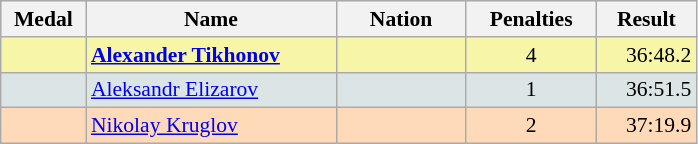<table class=wikitable style="border:1px solid #AAAAAA;font-size:90%">
<tr bgcolor="#E4E4E4">
<th style="border-bottom:1px solid #AAAAAA" width=50>Medal</th>
<th style="border-bottom:1px solid #AAAAAA" width=160>Name</th>
<th style="border-bottom:1px solid #AAAAAA" width=80>Nation</th>
<th style="border-bottom:1px solid #AAAAAA" width=80>Penalties</th>
<th style="border-bottom:1px solid #AAAAAA" width=60>Result</th>
</tr>
<tr bgcolor="#F7F6A8">
<td align="center"></td>
<td><strong><a href='#'>Alexander Tikhonov</a></strong></td>
<td align="center"></td>
<td align="center">4</td>
<td align="right">36:48.2</td>
</tr>
<tr bgcolor="#DCE5E5">
<td align="center"></td>
<td><a href='#'>Aleksandr Elizarov</a></td>
<td align="center"></td>
<td align="center">1</td>
<td align="right">36:51.5</td>
</tr>
<tr bgcolor="#FFDAB9">
<td align="center"></td>
<td><a href='#'>Nikolay Kruglov</a></td>
<td align="center"></td>
<td align="center">2</td>
<td align="right">37:19.9</td>
</tr>
</table>
